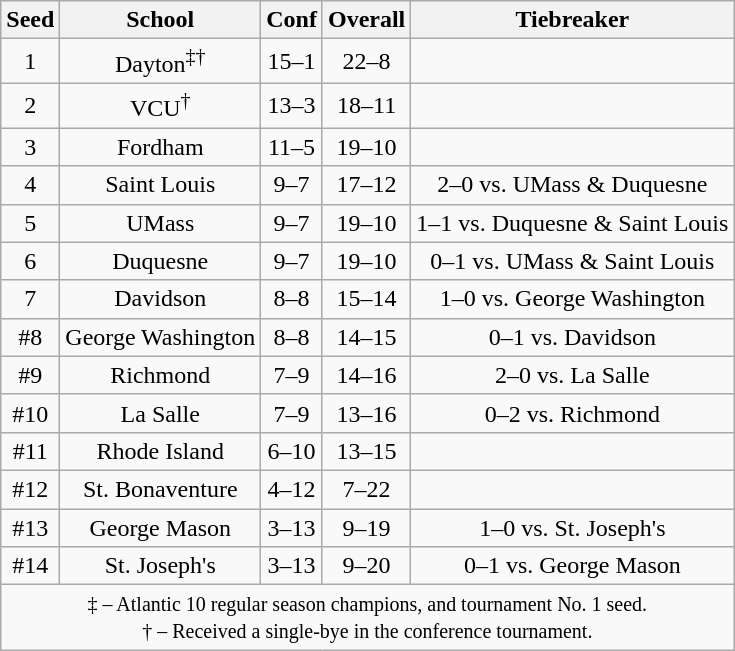<table class="wikitable" style="text-align: center;">
<tr bgcolor="#efefef">
<th>Seed</th>
<th>School</th>
<th>Conf</th>
<th>Overall</th>
<th>Tiebreaker</th>
</tr>
<tr>
<td>1</td>
<td>Dayton<sup>‡†</sup></td>
<td>15–1</td>
<td>22–8</td>
<td></td>
</tr>
<tr>
<td>2</td>
<td>VCU<sup>†</sup></td>
<td>13–3</td>
<td>18–11</td>
<td></td>
</tr>
<tr>
<td>3</td>
<td>Fordham</td>
<td>11–5</td>
<td>19–10</td>
<td></td>
</tr>
<tr>
<td>4</td>
<td>Saint Louis</td>
<td>9–7</td>
<td>17–12</td>
<td>2–0 vs. UMass & Duquesne</td>
</tr>
<tr>
<td>5</td>
<td>UMass</td>
<td>9–7</td>
<td>19–10</td>
<td>1–1 vs. Duquesne & Saint Louis</td>
</tr>
<tr>
<td>6</td>
<td>Duquesne</td>
<td>9–7</td>
<td>19–10</td>
<td>0–1 vs. UMass & Saint Louis</td>
</tr>
<tr>
<td>7</td>
<td>Davidson</td>
<td>8–8</td>
<td>15–14</td>
<td>1–0 vs. George Washington</td>
</tr>
<tr>
<td>#8</td>
<td>George Washington</td>
<td>8–8</td>
<td>14–15</td>
<td>0–1 vs. Davidson</td>
</tr>
<tr>
<td>#9</td>
<td>Richmond</td>
<td>7–9</td>
<td>14–16</td>
<td>2–0 vs. La Salle</td>
</tr>
<tr>
<td>#10</td>
<td>La Salle</td>
<td>7–9</td>
<td>13–16</td>
<td>0–2 vs. Richmond</td>
</tr>
<tr>
<td>#11</td>
<td>Rhode Island</td>
<td>6–10</td>
<td>13–15</td>
<td></td>
</tr>
<tr>
<td>#12</td>
<td>St. Bonaventure</td>
<td>4–12</td>
<td>7–22</td>
<td></td>
</tr>
<tr>
<td>#13</td>
<td>George Mason</td>
<td>3–13</td>
<td>9–19</td>
<td>1–0 vs. St. Joseph's</td>
</tr>
<tr>
<td>#14</td>
<td>St. Joseph's</td>
<td>3–13</td>
<td>9–20</td>
<td>0–1 vs. George Mason</td>
</tr>
<tr>
<td colspan="5"><small>‡ – Atlantic 10 regular season champions, and tournament No. 1 seed.</small><br><small>† – Received a single-bye in the conference tournament.</small></td>
</tr>
</table>
